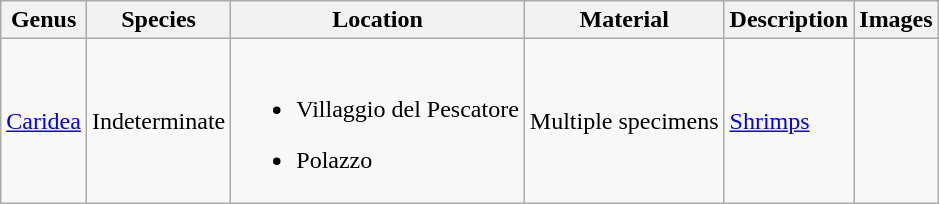<table class="wikitable">
<tr>
<th>Genus</th>
<th>Species</th>
<th>Location</th>
<th>Material</th>
<th>Description</th>
<th>Images</th>
</tr>
<tr>
<td><a href='#'>Caridea</a></td>
<td>Indeterminate</td>
<td><br><ul><li>Villaggio del Pescatore</li></ul><ul><li>Polazzo</li></ul></td>
<td>Multiple specimens</td>
<td><a href='#'>Shrimps</a></td>
<td></td>
</tr>
</table>
